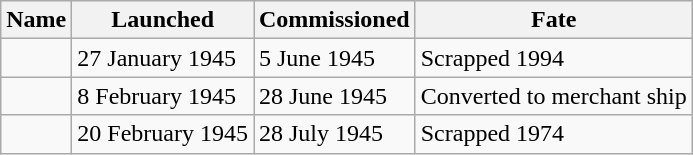<table class="wikitable">
<tr>
<th>Name</th>
<th>Launched</th>
<th>Commissioned</th>
<th>Fate</th>
</tr>
<tr>
<td></td>
<td>27 January 1945</td>
<td>5 June 1945</td>
<td>Scrapped 1994</td>
</tr>
<tr>
<td></td>
<td>8 February 1945</td>
<td>28 June 1945</td>
<td>Converted to merchant ship</td>
</tr>
<tr>
<td></td>
<td>20 February 1945</td>
<td>28 July 1945</td>
<td>Scrapped 1974</td>
</tr>
</table>
